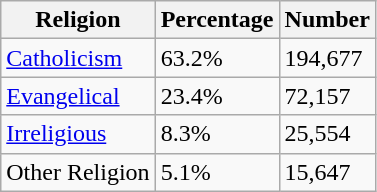<table class="wikitable sortable">
<tr>
<th>Religion</th>
<th>Percentage</th>
<th>Number</th>
</tr>
<tr>
<td><a href='#'>Catholicism</a></td>
<td>63.2%</td>
<td>194,677</td>
</tr>
<tr>
<td><a href='#'>Evangelical</a></td>
<td>23.4%</td>
<td>72,157</td>
</tr>
<tr>
<td><a href='#'>Irreligious</a></td>
<td>8.3%</td>
<td>25,554</td>
</tr>
<tr>
<td>Other Religion</td>
<td>5.1%</td>
<td>15,647</td>
</tr>
</table>
